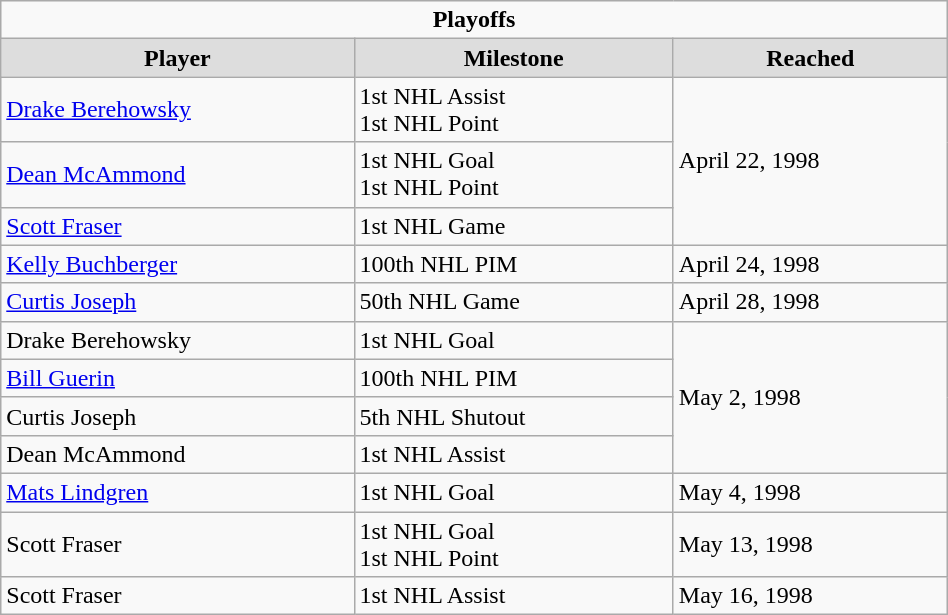<table class="wikitable" style="width:50%;">
<tr>
<td colspan="10" style="text-align:center;"><strong>Playoffs</strong></td>
</tr>
<tr style="text-align:center; background:#ddd;">
<td><strong>Player</strong></td>
<td><strong>Milestone</strong></td>
<td><strong>Reached</strong></td>
</tr>
<tr>
<td><a href='#'>Drake Berehowsky</a></td>
<td>1st NHL Assist<br>1st NHL Point</td>
<td rowspan="3">April 22, 1998</td>
</tr>
<tr>
<td><a href='#'>Dean McAmmond</a></td>
<td>1st NHL Goal<br>1st NHL Point</td>
</tr>
<tr>
<td><a href='#'>Scott Fraser</a></td>
<td>1st NHL Game</td>
</tr>
<tr>
<td><a href='#'>Kelly Buchberger</a></td>
<td>100th NHL PIM</td>
<td>April 24, 1998</td>
</tr>
<tr>
<td><a href='#'>Curtis Joseph</a></td>
<td>50th NHL Game</td>
<td>April 28, 1998</td>
</tr>
<tr>
<td>Drake Berehowsky</td>
<td>1st NHL Goal</td>
<td rowspan="4">May 2, 1998</td>
</tr>
<tr>
<td><a href='#'>Bill Guerin</a></td>
<td>100th NHL PIM</td>
</tr>
<tr>
<td>Curtis Joseph</td>
<td>5th NHL Shutout</td>
</tr>
<tr>
<td>Dean McAmmond</td>
<td>1st NHL Assist</td>
</tr>
<tr>
<td><a href='#'>Mats Lindgren</a></td>
<td>1st NHL Goal</td>
<td>May 4, 1998</td>
</tr>
<tr>
<td>Scott Fraser</td>
<td>1st NHL Goal<br>1st NHL Point</td>
<td>May 13, 1998</td>
</tr>
<tr>
<td>Scott Fraser</td>
<td>1st NHL Assist</td>
<td>May 16, 1998</td>
</tr>
</table>
